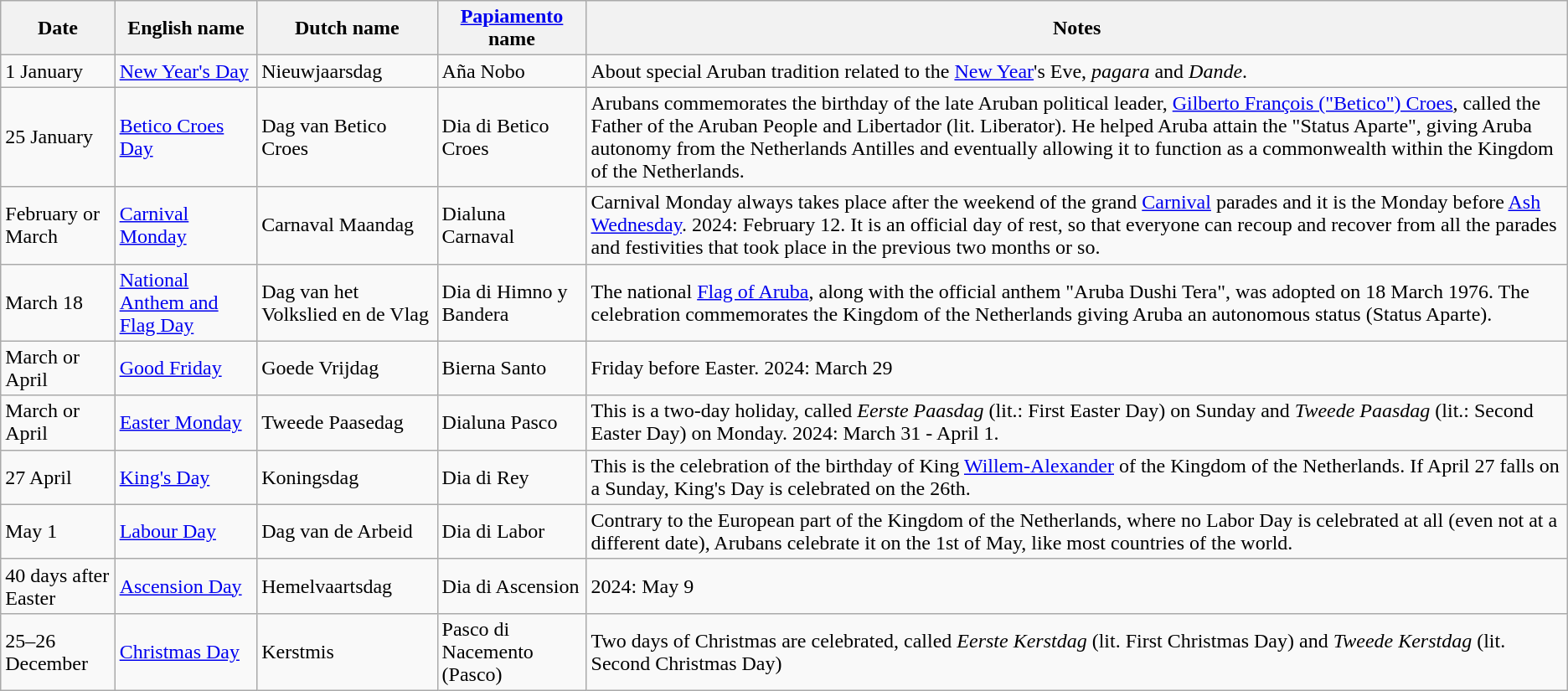<table class="wikitable">
<tr>
<th>Date</th>
<th>English name</th>
<th>Dutch name</th>
<th><a href='#'>Papiamento</a> name</th>
<th>Notes</th>
</tr>
<tr>
<td>1 January</td>
<td><a href='#'>New Year's Day</a></td>
<td>Nieuwjaarsdag</td>
<td>Aña Nobo</td>
<td>About special Aruban tradition related to the <a href='#'>New Year</a>'s Eve, <em>pagara</em> and <em>Dande</em>.</td>
</tr>
<tr>
<td>25 January</td>
<td><a href='#'>Betico Croes Day</a></td>
<td>Dag van Betico Croes</td>
<td>Dia di Betico Croes</td>
<td>Arubans commemorates the birthday of the late Aruban political leader, <a href='#'>Gilberto François ("Betico") Croes</a>, called the Father of the Aruban People and Libertador (lit. Liberator). He helped Aruba attain the "Status Aparte", giving Aruba autonomy from the Netherlands Antilles and eventually allowing it to function as a commonwealth within the Kingdom of the Netherlands.</td>
</tr>
<tr>
<td>February or March</td>
<td><a href='#'>Carnival Monday</a></td>
<td>Carnaval Maandag</td>
<td>Dialuna Carnaval</td>
<td>Carnival Monday always takes place after the weekend of the grand <a href='#'>Carnival</a> parades and it is the Monday before <a href='#'>Ash Wednesday</a>. 2024: February 12. It is an official day of rest, so that everyone can recoup and recover from all the parades and festivities that took place in the previous two months or so.</td>
</tr>
<tr>
<td>March 18</td>
<td><a href='#'>National Anthem and Flag Day</a></td>
<td>Dag van het Volkslied en de Vlag</td>
<td>Dia di Himno y Bandera</td>
<td>The national <a href='#'>Flag of Aruba</a>, along with the official anthem "Aruba Dushi Tera", was adopted on 18 March 1976. The celebration commemorates the Kingdom of the Netherlands giving Aruba an autonomous status (Status Aparte).</td>
</tr>
<tr>
<td>March or April</td>
<td><a href='#'>Good Friday</a></td>
<td>Goede Vrijdag</td>
<td>Bierna Santo</td>
<td>Friday before Easter. 2024: March 29</td>
</tr>
<tr>
<td>March or April</td>
<td><a href='#'>Easter Monday</a></td>
<td>Tweede Paasedag</td>
<td>Dialuna Pasco</td>
<td>This is a two-day holiday, called <em>Eerste Paasdag</em> (lit.: First Easter Day) on Sunday and <em>Tweede Paasdag</em> (lit.: Second Easter Day) on Monday. 2024: March 31 - April 1.</td>
</tr>
<tr>
<td>27 April</td>
<td><a href='#'>King's Day</a></td>
<td>Koningsdag</td>
<td>Dia di Rey</td>
<td>This is the celebration of the birthday of King <a href='#'>Willem-Alexander</a> of the Kingdom of the Netherlands. If April 27 falls on a Sunday, King's Day is celebrated on the 26th.</td>
</tr>
<tr>
<td>May 1</td>
<td><a href='#'>Labour Day</a></td>
<td>Dag van de Arbeid</td>
<td>Dia di Labor</td>
<td>Contrary to the European part of the Kingdom of the Netherlands, where no Labor Day is celebrated at all (even not at a different date), Arubans celebrate it on the 1st of May, like most countries of the world.</td>
</tr>
<tr>
<td>40 days after Easter</td>
<td><a href='#'>Ascension Day</a></td>
<td>Hemelvaartsdag</td>
<td>Dia di Ascension</td>
<td>2024: May 9</td>
</tr>
<tr>
<td>25–26 December</td>
<td><a href='#'>Christmas Day</a></td>
<td>Kerstmis</td>
<td>Pasco di Nacemento (Pasco)</td>
<td>Two days of Christmas are celebrated, called <em>Eerste Kerstdag</em> (lit. First Christmas Day) and <em>Tweede Kerstdag</em> (lit. Second Christmas Day)</td>
</tr>
</table>
